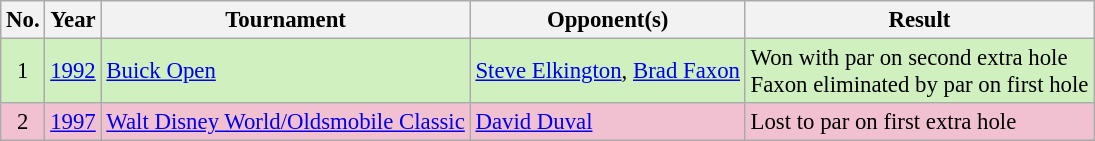<table class="wikitable" style="font-size:95%;">
<tr>
<th>No.</th>
<th>Year</th>
<th>Tournament</th>
<th>Opponent(s)</th>
<th>Result</th>
</tr>
<tr style="background:#D0F0C0;">
<td align=center>1</td>
<td><a href='#'>1992</a></td>
<td><a href='#'>Buick Open</a></td>
<td> <a href='#'>Steve Elkington</a>,  <a href='#'>Brad Faxon</a></td>
<td>Won with par on second extra hole<br>Faxon eliminated by par on first hole</td>
</tr>
<tr style="background:#F2C1D1;">
<td align=center>2</td>
<td><a href='#'>1997</a></td>
<td><a href='#'>Walt Disney World/Oldsmobile Classic</a></td>
<td> <a href='#'>David Duval</a></td>
<td>Lost to par on first extra hole</td>
</tr>
</table>
